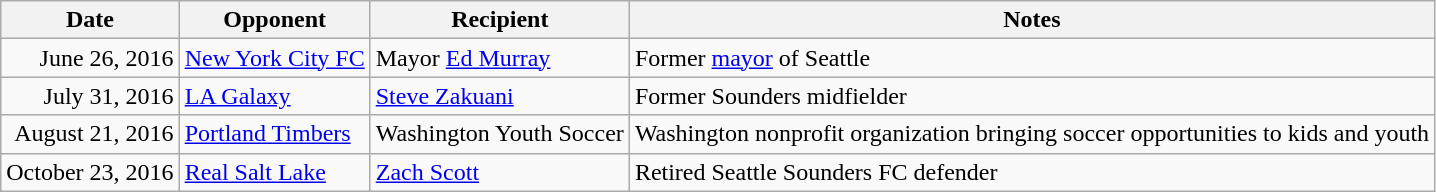<table class="wikitable">
<tr>
<th>Date</th>
<th>Opponent</th>
<th>Recipient</th>
<th>Notes</th>
</tr>
<tr>
<td align=right>June 26, 2016</td>
<td><a href='#'>New York City FC</a></td>
<td>Mayor <a href='#'>Ed Murray</a></td>
<td>Former <a href='#'>mayor</a> of Seattle</td>
</tr>
<tr>
<td align=right>July 31, 2016</td>
<td><a href='#'>LA Galaxy</a></td>
<td><a href='#'>Steve Zakuani</a></td>
<td>Former Sounders midfielder</td>
</tr>
<tr>
<td align=right>August 21, 2016</td>
<td><a href='#'>Portland Timbers</a></td>
<td>Washington Youth Soccer</td>
<td>Washington nonprofit organization bringing soccer opportunities to kids and youth</td>
</tr>
<tr>
<td align=right>October 23, 2016</td>
<td><a href='#'>Real Salt Lake</a></td>
<td><a href='#'>Zach Scott</a></td>
<td>Retired Seattle Sounders FC defender</td>
</tr>
</table>
